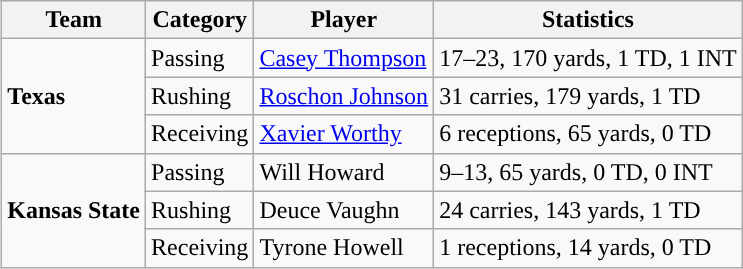<table class="wikitable" style="float: right;">
<tr>
<th>Team</th>
<th>Category</th>
<th>Player</th>
<th>Statistics</th>
</tr>
<tr>
<td rowspan=3><strong>Texas</strong></td>
<td>Passing</td>
<td><a href='#'>Casey Thompson</a></td>
<td>17–23, 170 yards, 1 TD, 1 INT</td>
</tr>
<tr>
<td>Rushing</td>
<td><a href='#'>Roschon Johnson</a></td>
<td>31 carries, 179 yards, 1 TD</td>
</tr>
<tr>
<td>Receiving</td>
<td><a href='#'>Xavier Worthy</a></td>
<td>6 receptions, 65 yards, 0 TD</td>
</tr>
<tr>
<td rowspan=3><strong>Kansas State</strong></td>
<td>Passing</td>
<td>Will Howard</td>
<td>9–13, 65 yards, 0 TD, 0 INT</td>
</tr>
<tr>
<td>Rushing</td>
<td>Deuce Vaughn</td>
<td>24 carries, 143 yards, 1 TD</td>
</tr>
<tr>
<td>Receiving</td>
<td>Tyrone Howell</td>
<td>1 receptions, 14 yards, 0 TD</td>
</tr>
</table>
